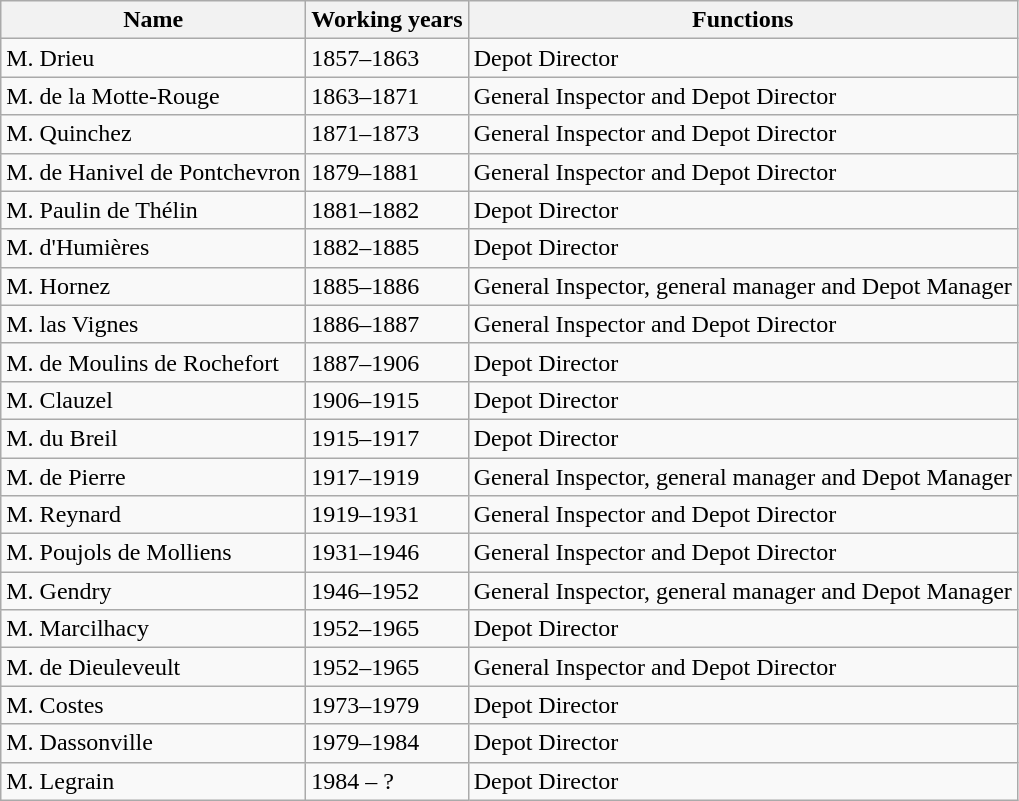<table class="wikitable">
<tr>
<th>Name</th>
<th>Working years</th>
<th>Functions</th>
</tr>
<tr>
<td>M. Drieu</td>
<td>1857–1863</td>
<td>Depot Director</td>
</tr>
<tr>
<td>M. de la Motte-Rouge</td>
<td>1863–1871</td>
<td>General Inspector and Depot Director</td>
</tr>
<tr>
<td>M. Quinchez</td>
<td>1871–1873</td>
<td>General Inspector and Depot Director</td>
</tr>
<tr>
<td>M. de Hanivel de Pontchevron</td>
<td>1879–1881</td>
<td>General Inspector and Depot Director</td>
</tr>
<tr>
<td>M. Paulin de Thélin</td>
<td>1881–1882</td>
<td>Depot Director</td>
</tr>
<tr>
<td>M. d'Humières</td>
<td>1882–1885</td>
<td>Depot Director</td>
</tr>
<tr>
<td>M. Hornez</td>
<td>1885–1886</td>
<td>General Inspector, general manager and Depot Manager</td>
</tr>
<tr>
<td>M. las Vignes</td>
<td>1886–1887</td>
<td>General Inspector and Depot Director</td>
</tr>
<tr>
<td>M. de Moulins de Rochefort</td>
<td>1887–1906</td>
<td>Depot Director</td>
</tr>
<tr>
<td>M. Clauzel</td>
<td>1906–1915</td>
<td>Depot Director</td>
</tr>
<tr>
<td>M. du Breil</td>
<td>1915–1917</td>
<td>Depot Director</td>
</tr>
<tr>
<td>M. de Pierre</td>
<td>1917–1919</td>
<td>General Inspector, general manager and Depot Manager</td>
</tr>
<tr>
<td>M. Reynard</td>
<td>1919–1931</td>
<td>General Inspector and Depot Director</td>
</tr>
<tr>
<td>M. Poujols de Molliens</td>
<td>1931–1946</td>
<td>General Inspector and Depot Director</td>
</tr>
<tr>
<td>M. Gendry</td>
<td>1946–1952</td>
<td>General Inspector, general manager and Depot Manager</td>
</tr>
<tr>
<td>M. Marcilhacy</td>
<td>1952–1965</td>
<td>Depot Director</td>
</tr>
<tr>
<td>M. de Dieuleveult</td>
<td>1952–1965</td>
<td>General Inspector and Depot Director</td>
</tr>
<tr>
<td>M. Costes</td>
<td>1973–1979</td>
<td>Depot Director</td>
</tr>
<tr>
<td>M. Dassonville</td>
<td>1979–1984</td>
<td>Depot Director</td>
</tr>
<tr>
<td>M. Legrain</td>
<td>1984 – ?</td>
<td>Depot Director</td>
</tr>
</table>
